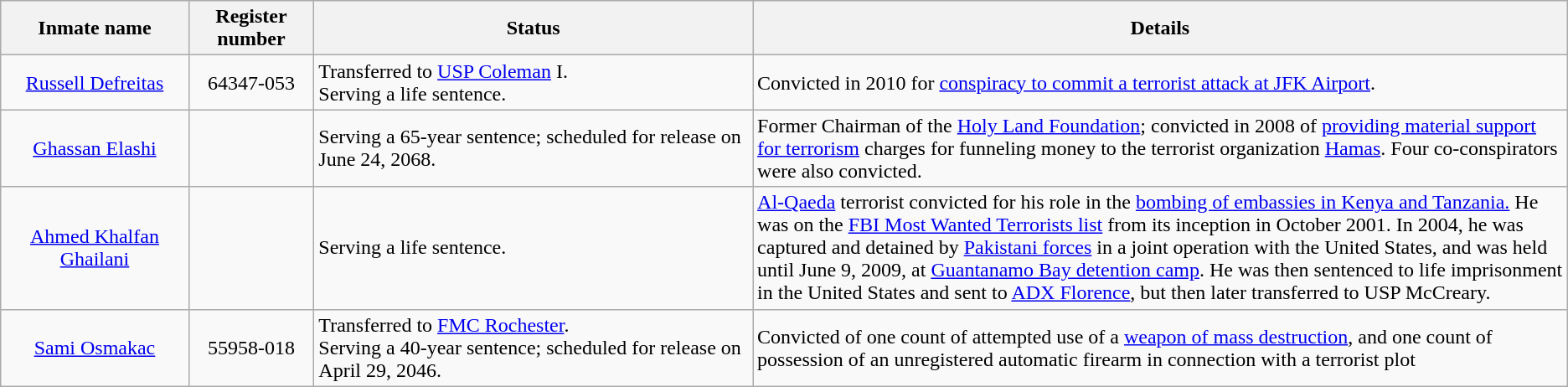<table class="wikitable sortable">
<tr>
<th width=12%>Inmate name</th>
<th width=8%>Register number</th>
<th width=28%>Status</th>
<th width=52%>Details</th>
</tr>
<tr>
<td style="text-align:center;"><a href='#'>Russell Defreitas</a></td>
<td style="text-align:center;">64347-053</td>
<td>Transferred to <a href='#'>USP Coleman</a> I.<br>Serving a life sentence.</td>
<td>Convicted in 2010 for <a href='#'>conspiracy to commit a terrorist attack at JFK Airport</a>.</td>
</tr>
<tr>
<td style="text-align:center;"><a href='#'>Ghassan Elashi</a></td>
<td style="text-align:center;"></td>
<td>Serving a 65-year sentence; scheduled for release on June 24, 2068.</td>
<td>Former Chairman of the <a href='#'>Holy Land Foundation</a>; convicted in 2008 of <a href='#'>providing material support for terrorism</a> charges for funneling money to the terrorist organization <a href='#'>Hamas</a>. Four co-conspirators were also convicted.</td>
</tr>
<tr>
<td style="text-align:center;"><a href='#'>Ahmed Khalfan Ghailani</a></td>
<td style="text-align:center;"></td>
<td>Serving a life sentence.</td>
<td><a href='#'>Al-Qaeda</a> terrorist convicted for his role in the <a href='#'>bombing of embassies in Kenya and Tanzania.</a> He was on the <a href='#'>FBI Most Wanted Terrorists list</a> from its inception in October 2001. In 2004, he was captured and detained by <a href='#'>Pakistani forces</a> in a joint operation with the United States, and was held until June 9, 2009, at <a href='#'>Guantanamo Bay detention camp</a>. He was then sentenced to life imprisonment in the United States and sent to <a href='#'>ADX Florence</a>, but then later transferred to USP McCreary.</td>
</tr>
<tr>
<td style="text-align:center;"><a href='#'>Sami Osmakac</a></td>
<td style="text-align:center;">55958-018</td>
<td>Transferred to <a href='#'>FMC Rochester</a>.<br>Serving a 40-year sentence; scheduled for release on April 29, 2046.</td>
<td>Convicted of one count of attempted use of a <a href='#'>weapon of mass destruction</a>, and one count of possession of an unregistered automatic firearm in connection with a terrorist plot</td>
</tr>
</table>
